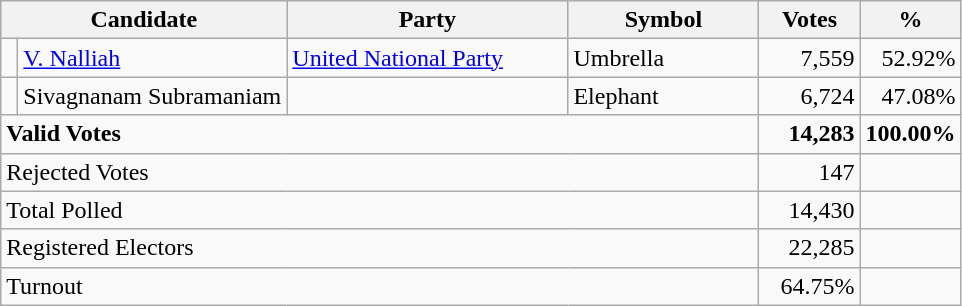<table class="wikitable" border="1" style="text-align:right;">
<tr>
<th align=left colspan=2 width="180">Candidate</th>
<th align=left width="180">Party</th>
<th align=left width="120">Symbol</th>
<th align=left width="60">Votes</th>
<th align=left width="60">%</th>
</tr>
<tr>
<td bgcolor=> </td>
<td align=left><a href='#'>V. Nalliah</a></td>
<td align=left><a href='#'>United National Party</a></td>
<td align=left>Umbrella</td>
<td>7,559</td>
<td>52.92%</td>
</tr>
<tr>
<td></td>
<td align=left>Sivagnanam Subramaniam</td>
<td></td>
<td align=left>Elephant</td>
<td>6,724</td>
<td>47.08%</td>
</tr>
<tr>
<td align=left colspan=4><strong>Valid Votes</strong></td>
<td><strong>14,283</strong></td>
<td><strong>100.00%</strong></td>
</tr>
<tr>
<td align=left colspan=4>Rejected Votes</td>
<td>147</td>
<td></td>
</tr>
<tr>
<td align=left colspan=4>Total Polled</td>
<td>14,430</td>
<td></td>
</tr>
<tr>
<td align=left colspan=4>Registered Electors</td>
<td>22,285</td>
<td></td>
</tr>
<tr>
<td align=left colspan=4>Turnout</td>
<td>64.75%</td>
<td></td>
</tr>
</table>
